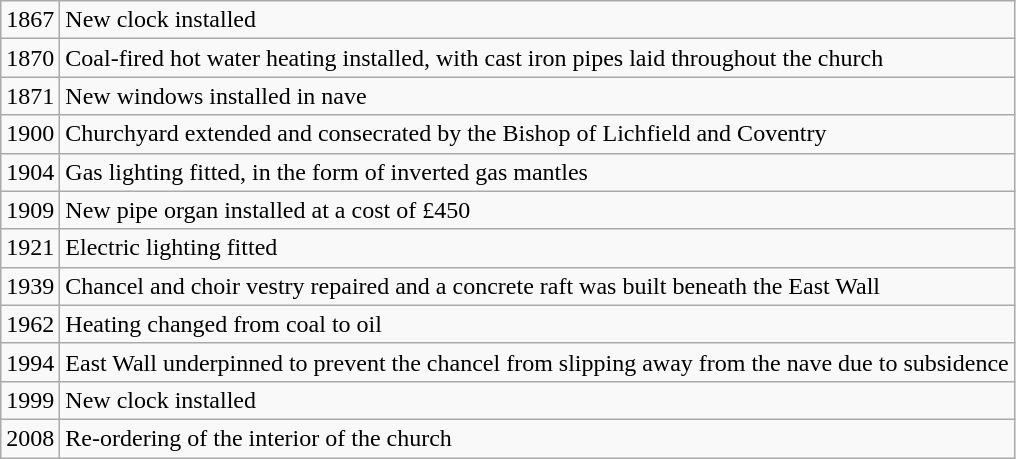<table class="wikitable">
<tr>
<td>1867</td>
<td>New clock installed</td>
</tr>
<tr>
<td>1870</td>
<td>Coal-fired hot water heating installed, with cast iron pipes laid throughout the church</td>
</tr>
<tr>
<td>1871</td>
<td>New windows installed in nave</td>
</tr>
<tr>
<td>1900</td>
<td>Churchyard extended and consecrated by the Bishop of Lichfield and Coventry</td>
</tr>
<tr>
<td>1904</td>
<td>Gas lighting fitted, in the form of inverted gas mantles</td>
</tr>
<tr>
<td>1909</td>
<td>New pipe organ installed at a cost of £450</td>
</tr>
<tr>
<td>1921</td>
<td>Electric lighting fitted</td>
</tr>
<tr>
<td>1939</td>
<td>Chancel and choir vestry repaired and a concrete raft was built beneath the East Wall</td>
</tr>
<tr>
<td>1962</td>
<td>Heating changed from coal to oil</td>
</tr>
<tr>
<td>1994</td>
<td>East Wall underpinned to prevent the chancel from slipping away from the nave due to subsidence</td>
</tr>
<tr>
<td>1999</td>
<td>New clock installed</td>
</tr>
<tr>
<td>2008</td>
<td>Re-ordering of the interior of the church</td>
</tr>
</table>
